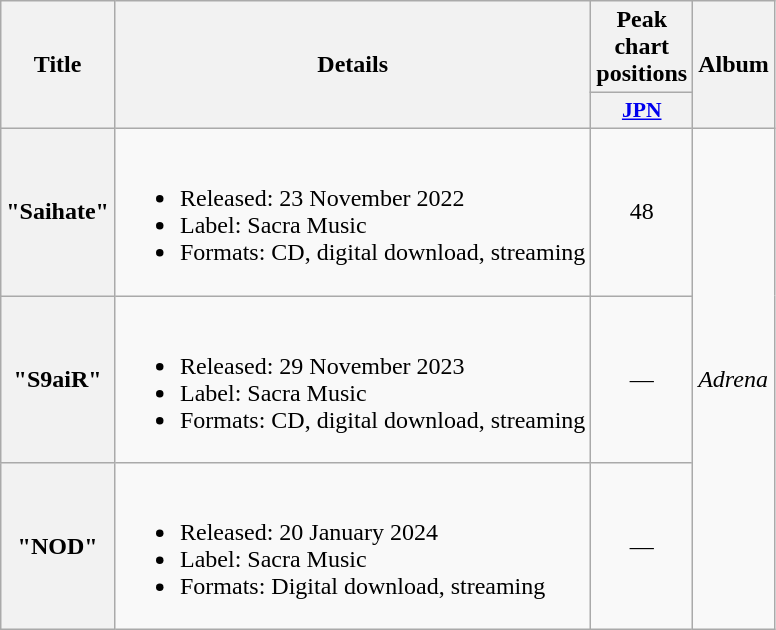<table class="wikitable plainrowheaders">
<tr>
<th scope="col" rowspan="2">Title</th>
<th scope="col" rowspan="2">Details</th>
<th scope="col" colspan="1">Peak chart positions</th>
<th scope="col" rowspan="2">Album</th>
</tr>
<tr>
<th scope="col" style="width:3em;font-size:90%"><a href='#'>JPN</a></th>
</tr>
<tr>
<th scope="row">"Saihate"</th>
<td><br><ul><li>Released: 23 November 2022</li><li>Label: Sacra Music</li><li>Formats: CD, digital download, streaming</li></ul></td>
<td align="center">48</td>
<td rowspan=3><em>Adrena</em></td>
</tr>
<tr>
<th scope="row">"S9aiR"</th>
<td><br><ul><li>Released: 29 November 2023</li><li>Label: Sacra Music</li><li>Formats: CD, digital download, streaming</li></ul></td>
<td align="center">—</td>
</tr>
<tr>
<th scope="row">"NOD"</th>
<td><br><ul><li>Released: 20 January 2024</li><li>Label: Sacra Music</li><li>Formats: Digital download, streaming</li></ul></td>
<td align="center">—</td>
</tr>
</table>
